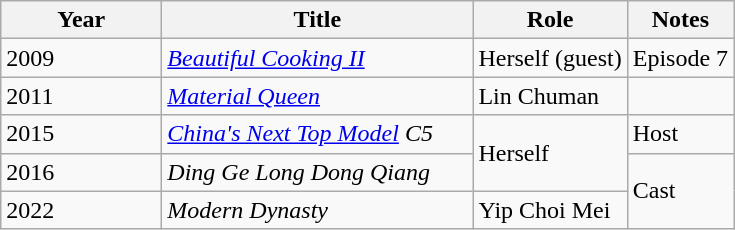<table class="wikitable">
<tr>
<th width=100>Year</th>
<th width=200>Title</th>
<th>Role</th>
<th>Notes</th>
</tr>
<tr>
<td>2009</td>
<td><em><a href='#'>Beautiful Cooking II</a></em></td>
<td>Herself (guest)</td>
<td>Episode 7</td>
</tr>
<tr>
<td>2011</td>
<td><em><a href='#'>Material Queen</a></em></td>
<td>Lin Chuman</td>
<td></td>
</tr>
<tr>
<td>2015</td>
<td><em><a href='#'>China's Next Top Model</a> C5</em></td>
<td rowspan="2">Herself</td>
<td>Host</td>
</tr>
<tr>
<td>2016</td>
<td><em>Ding Ge Long Dong Qiang</em></td>
<td rowspan="2">Cast</td>
</tr>
<tr>
<td>2022</td>
<td><em>Modern Dynasty</em></td>
<td>Yip Choi Mei</td>
</tr>
</table>
